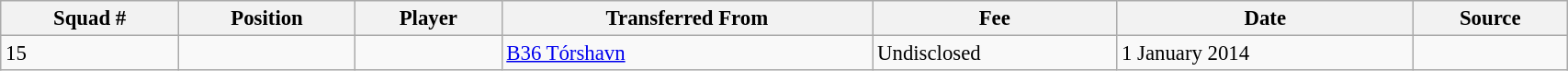<table class="wikitable sortable" style="width:90%; text-align:center; font-size:95%; text-align:left;">
<tr>
<th>Squad #</th>
<th>Position</th>
<th>Player</th>
<th>Transferred From</th>
<th>Fee</th>
<th>Date</th>
<th>Source</th>
</tr>
<tr>
<td>15</td>
<td></td>
<td></td>
<td> <a href='#'>B36 Tórshavn</a></td>
<td>Undisclosed</td>
<td>1 January 2014</td>
<td></td>
</tr>
</table>
